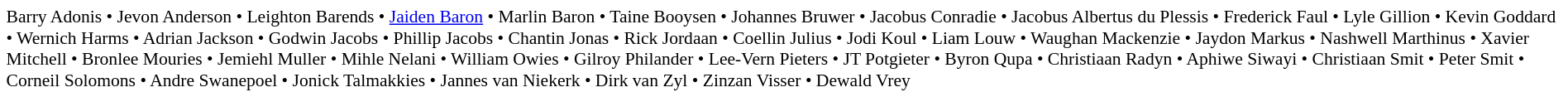<table cellpadding="2" style="border: 1px solid white; font-size:90%;">
<tr>
<td style="text-align:left;">Barry Adonis • Jevon Anderson • Leighton Barends • <a href='#'>Jaiden Baron</a> • Marlin Baron • Taine Booysen • Johannes Bruwer • Jacobus Conradie • Jacobus Albertus du Plessis • Frederick Faul • Lyle Gillion • Kevin Goddard • Wernich Harms • Adrian Jackson • Godwin Jacobs • Phillip Jacobs • Chantin Jonas • Rick Jordaan • Coellin Julius • Jodi Koul • Liam Louw • Waughan Mackenzie • Jaydon Markus • Nashwell Marthinus • Xavier Mitchell • Bronlee Mouries • Jemiehl Muller • Mihle Nelani • William Owies • Gilroy Philander • Lee-Vern Pieters • JT Potgieter • Byron Qupa • Christiaan Radyn • Aphiwe Siwayi • Christiaan Smit • Peter Smit • Corneil Solomons • Andre Swanepoel • Jonick Talmakkies • Jannes van Niekerk • Dirk van Zyl • Zinzan Visser • Dewald Vrey</td>
</tr>
</table>
